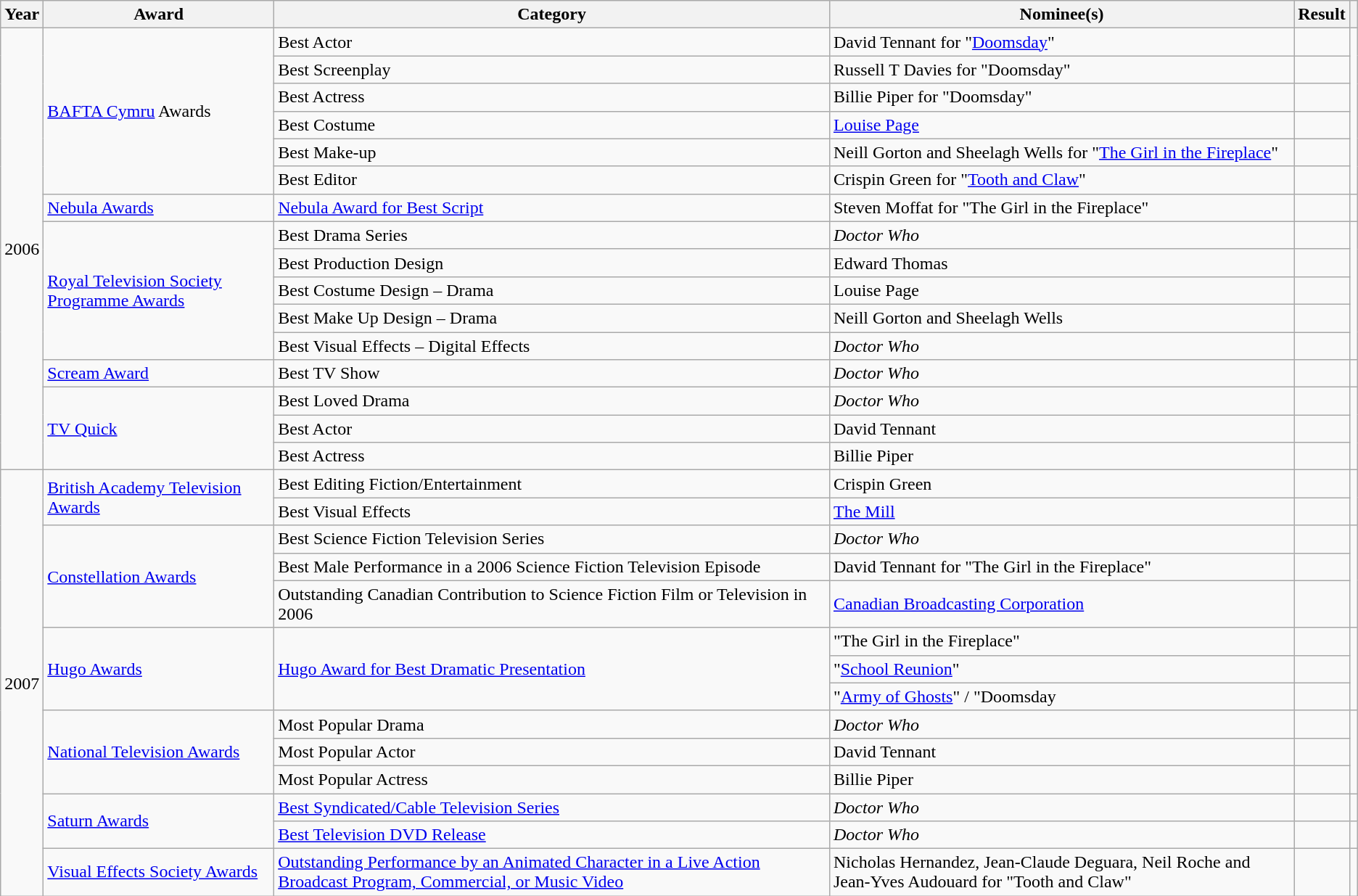<table class="wikitable sortable">
<tr>
<th>Year</th>
<th>Award</th>
<th>Category</th>
<th>Nominee(s)</th>
<th>Result</th>
<th></th>
</tr>
<tr>
<td rowspan="16">2006</td>
<td rowspan="6"><a href='#'>BAFTA Cymru</a> Awards</td>
<td>Best Actor</td>
<td data-sort-value="Tennant, David">David Tennant for "<a href='#'>Doomsday</a>"</td>
<td></td>
<td rowspan="6"></td>
</tr>
<tr>
<td>Best Screenplay</td>
<td data-sort-value="Davies, Russell T">Russell T Davies for "Doomsday"</td>
<td></td>
</tr>
<tr>
<td>Best Actress</td>
<td data-sort-value="Piper, Billie">Billie Piper for "Doomsday"</td>
<td></td>
</tr>
<tr>
<td>Best Costume</td>
<td data-sort-value="Page, Louise"><a href='#'>Louise Page</a></td>
<td></td>
</tr>
<tr>
<td>Best Make-up</td>
<td data-sort-value="Gorton, Neill">Neill Gorton and Sheelagh Wells for "<a href='#'>The Girl in the Fireplace</a>"</td>
<td></td>
</tr>
<tr>
<td>Best Editor</td>
<td data-sort-value="Green, Crispin">Crispin Green for "<a href='#'>Tooth and Claw</a>"</td>
<td></td>
</tr>
<tr>
<td><a href='#'>Nebula Awards</a></td>
<td><a href='#'>Nebula Award for Best Script</a></td>
<td data-sort-value="Moffat Steven">Steven Moffat for "The Girl in the Fireplace"</td>
<td></td>
<td></td>
</tr>
<tr>
<td rowspan="5"><a href='#'>Royal Television Society Programme Awards</a></td>
<td>Best Drama Series</td>
<td><em>Doctor Who</em></td>
<td></td>
<td rowspan="5"></td>
</tr>
<tr>
<td>Best Production Design</td>
<td data-sort-value="Thomas, Edward">Edward Thomas</td>
<td></td>
</tr>
<tr>
<td>Best Costume Design – Drama</td>
<td data-sort-value="Page, Louise">Louise Page</td>
<td></td>
</tr>
<tr>
<td>Best Make Up Design – Drama</td>
<td data-sort-value="Gorton, Neill">Neill Gorton and Sheelagh Wells</td>
<td></td>
</tr>
<tr>
<td>Best Visual Effects – Digital Effects</td>
<td><em>Doctor Who</em></td>
<td></td>
</tr>
<tr>
<td><a href='#'>Scream Award</a></td>
<td>Best TV Show</td>
<td><em>Doctor Who</em></td>
<td></td>
<td></td>
</tr>
<tr>
<td rowspan="3"><a href='#'>TV Quick</a></td>
<td>Best Loved Drama</td>
<td><em>Doctor Who</em></td>
<td></td>
<td rowspan="3"></td>
</tr>
<tr>
<td>Best Actor</td>
<td data-sort-value="Tennant, David">David Tennant</td>
<td></td>
</tr>
<tr>
<td>Best Actress</td>
<td data-sort-value="Piper Billie">Billie Piper</td>
<td></td>
</tr>
<tr>
<td rowspan="14">2007</td>
<td rowspan="2"><a href='#'>British Academy Television Awards</a></td>
<td>Best Editing Fiction/Entertainment</td>
<td data-sort-value="Green, Crispin">Crispin Green</td>
<td></td>
<td rowspan="2"></td>
</tr>
<tr>
<td>Best Visual Effects</td>
<td data-sort-value="Mill, The"><a href='#'>The Mill</a></td>
<td></td>
</tr>
<tr>
<td rowspan="3"><a href='#'>Constellation Awards</a></td>
<td>Best Science Fiction Television Series</td>
<td><em>Doctor Who</em></td>
<td></td>
<td rowspan="3"></td>
</tr>
<tr>
<td>Best Male Performance in a 2006 Science Fiction Television Episode</td>
<td data-sort-value="Tennant, David">David Tennant for "The Girl in the Fireplace"</td>
<td></td>
</tr>
<tr>
<td>Outstanding Canadian Contribution to Science Fiction Film or Television in 2006</td>
<td><a href='#'>Canadian Broadcasting Corporation</a></td>
<td></td>
</tr>
<tr>
<td rowspan="3"><a href='#'>Hugo Awards</a></td>
<td rowspan="3"><a href='#'>Hugo Award for Best Dramatic Presentation</a></td>
<td data-sort-value="Girl in the Fireplace, The">"The Girl in the Fireplace"</td>
<td></td>
<td rowspan="3"></td>
</tr>
<tr>
<td>"<a href='#'>School Reunion</a>"</td>
<td></td>
</tr>
<tr>
<td>"<a href='#'>Army of Ghosts</a>" / "Doomsday</td>
<td></td>
</tr>
<tr>
<td rowspan="3"><a href='#'>National Television Awards</a></td>
<td>Most Popular Drama</td>
<td><em>Doctor Who</em></td>
<td></td>
<td rowspan="3"></td>
</tr>
<tr>
<td>Most Popular Actor</td>
<td data-sort-value="Tennant, David">David Tennant</td>
<td></td>
</tr>
<tr>
<td>Most Popular Actress</td>
<td data-sort-value="Piper, Billie">Billie Piper</td>
<td></td>
</tr>
<tr>
<td rowspan="2"><a href='#'>Saturn Awards</a></td>
<td><a href='#'>Best Syndicated/Cable Television Series</a></td>
<td><em>Doctor Who</em></td>
<td></td>
<td></td>
</tr>
<tr>
<td><a href='#'>Best Television DVD Release</a></td>
<td><em>Doctor Who</em></td>
<td></td>
<td></td>
</tr>
<tr>
<td><a href='#'>Visual Effects Society Awards</a></td>
<td><a href='#'>Outstanding Performance by an Animated Character in a Live Action Broadcast Program, Commercial, or Music Video</a></td>
<td data-sort-value="Hernandez, Nicholas">Nicholas Hernandez, Jean-Claude Deguara, Neil Roche and Jean-Yves Audouard for "Tooth and Claw"</td>
<td></td>
<td></td>
</tr>
</table>
